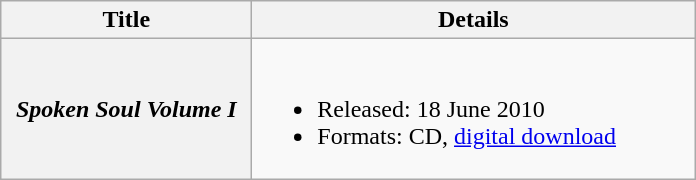<table class="wikitable plainrowheaders">
<tr>
<th style="width:10em;">Title</th>
<th style="width:18em;">Details</th>
</tr>
<tr>
<th scope="row"><em>Spoken Soul Volume I</em></th>
<td><br><ul><li>Released: 18 June 2010</li><li>Formats: CD, <a href='#'>digital download</a></li></ul></td>
</tr>
</table>
